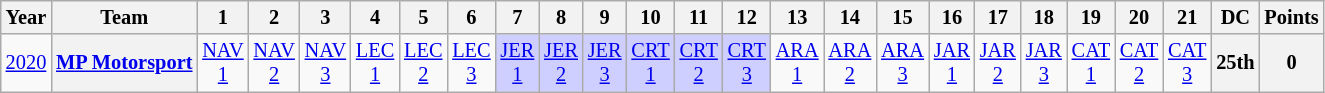<table class="wikitable" style="text-align:center; font-size:85%">
<tr>
<th>Year</th>
<th>Team</th>
<th>1</th>
<th>2</th>
<th>3</th>
<th>4</th>
<th>5</th>
<th>6</th>
<th>7</th>
<th>8</th>
<th>9</th>
<th>10</th>
<th>11</th>
<th>12</th>
<th>13</th>
<th>14</th>
<th>15</th>
<th>16</th>
<th>17</th>
<th>18</th>
<th>19</th>
<th>20</th>
<th>21</th>
<th>DC</th>
<th>Points</th>
</tr>
<tr>
<td><a href='#'>2020</a></td>
<th nowrap><a href='#'>MP Motorsport</a></th>
<td><a href='#'>NAV<br>1</a></td>
<td><a href='#'>NAV<br>2</a></td>
<td><a href='#'>NAV<br>3</a></td>
<td><a href='#'>LEC<br>1</a></td>
<td><a href='#'>LEC<br>2</a></td>
<td><a href='#'>LEC<br>3</a></td>
<td style="background:#CFCFFF;"><a href='#'>JER<br>1</a><br></td>
<td style="background:#CFCFFF;"><a href='#'>JER<br>2</a><br></td>
<td style="background:#CFCFFF;"><a href='#'>JER<br>3</a><br></td>
<td style="background:#CFCFFF;"><a href='#'>CRT<br>1</a><br></td>
<td style="background:#CFCFFF;"><a href='#'>CRT<br>2</a><br></td>
<td style="background:#CFCFFF;"><a href='#'>CRT<br>3</a><br></td>
<td><a href='#'>ARA<br>1</a></td>
<td><a href='#'>ARA<br>2</a></td>
<td><a href='#'>ARA<br>3</a></td>
<td><a href='#'>JAR<br>1</a></td>
<td><a href='#'>JAR<br>2</a></td>
<td><a href='#'>JAR<br>3</a></td>
<td><a href='#'>CAT<br>1</a></td>
<td><a href='#'>CAT<br>2</a></td>
<td><a href='#'>CAT<br>3</a></td>
<th>25th</th>
<th>0</th>
</tr>
</table>
